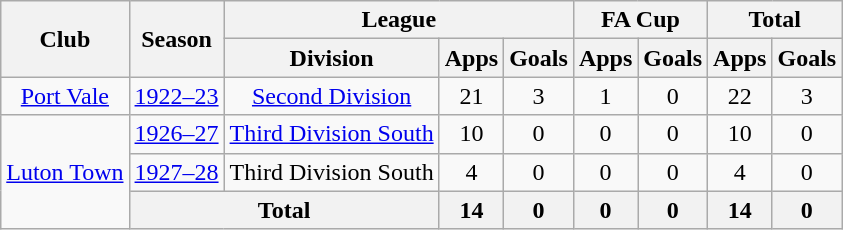<table class="wikitable" style="text-align: center;">
<tr>
<th rowspan="2">Club</th>
<th rowspan="2">Season</th>
<th colspan="3">League</th>
<th colspan="2">FA Cup</th>
<th colspan="2">Total</th>
</tr>
<tr>
<th>Division</th>
<th>Apps</th>
<th>Goals</th>
<th>Apps</th>
<th>Goals</th>
<th>Apps</th>
<th>Goals</th>
</tr>
<tr>
<td><a href='#'>Port Vale</a></td>
<td><a href='#'>1922–23</a></td>
<td><a href='#'>Second Division</a></td>
<td>21</td>
<td>3</td>
<td>1</td>
<td>0</td>
<td>22</td>
<td>3</td>
</tr>
<tr>
<td rowspan="3"><a href='#'>Luton Town</a></td>
<td><a href='#'>1926–27</a></td>
<td><a href='#'>Third Division South</a></td>
<td>10</td>
<td>0</td>
<td>0</td>
<td>0</td>
<td>10</td>
<td>0</td>
</tr>
<tr>
<td><a href='#'>1927–28</a></td>
<td>Third Division South</td>
<td>4</td>
<td>0</td>
<td>0</td>
<td>0</td>
<td>4</td>
<td>0</td>
</tr>
<tr>
<th colspan="2">Total</th>
<th>14</th>
<th>0</th>
<th>0</th>
<th>0</th>
<th>14</th>
<th>0</th>
</tr>
</table>
